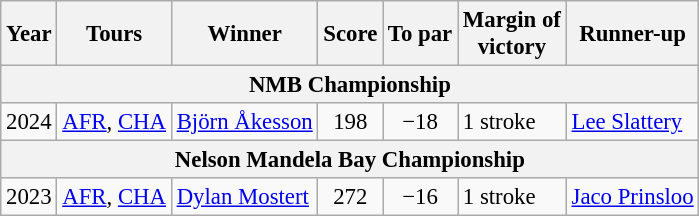<table class="wikitable" style="font-size:95%">
<tr>
<th>Year</th>
<th>Tours</th>
<th>Winner</th>
<th>Score</th>
<th>To par</th>
<th>Margin of<br>victory</th>
<th>Runner-up</th>
</tr>
<tr>
<th colspan=7>NMB Championship</th>
</tr>
<tr>
<td>2024</td>
<td><a href='#'>AFR</a>, <a href='#'>CHA</a></td>
<td> <a href='#'>Björn Åkesson</a></td>
<td align=center>198</td>
<td align=center>−18</td>
<td>1 stroke</td>
<td> <a href='#'>Lee Slattery</a></td>
</tr>
<tr>
<th colspan=7>Nelson Mandela Bay Championship</th>
</tr>
<tr>
<td>2023</td>
<td><a href='#'>AFR</a>, <a href='#'>CHA</a></td>
<td> <a href='#'>Dylan Mostert</a></td>
<td align=center>272</td>
<td align=center>−16</td>
<td>1 stroke</td>
<td> <a href='#'>Jaco Prinsloo</a></td>
</tr>
</table>
